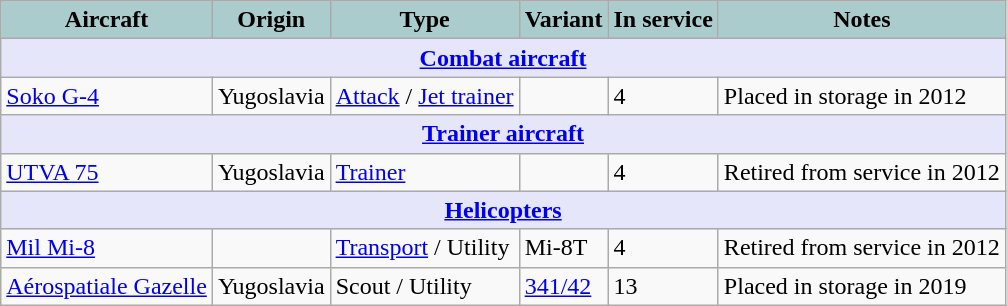<table class="wikitable">
<tr>
<th style="text-align:center; background:#acc;">Aircraft</th>
<th style="text-align: center; background:#acc;">Origin</th>
<th style="text-align:l center; background:#acc;">Type</th>
<th style="text-align:left; background:#acc;">Variant</th>
<th style="text-align:center; background:#acc;">In service</th>
<th style="text-align: center; background:#acc;">Notes</th>
</tr>
<tr>
<th colspan="6" style="align: center; background: lavender;"><a href='#'>Combat aircraft</a></th>
</tr>
<tr>
<td><a href='#'>Soko G-4</a></td>
<td>Yugoslavia</td>
<td><a href='#'>Attack</a> / <a href='#'>Jet trainer</a></td>
<td></td>
<td>4</td>
<td>Placed in storage in 2012</td>
</tr>
<tr>
<th colspan="6" style="align: center; background: lavender;"><a href='#'>Trainer aircraft</a></th>
</tr>
<tr>
<td><a href='#'>UTVA 75</a></td>
<td>Yugoslavia</td>
<td><a href='#'>Trainer</a></td>
<td></td>
<td>4</td>
<td>Retired from service in 2012</td>
</tr>
<tr>
<th colspan="6" style="align: center; background: lavender;"><a href='#'>Helicopters</a></th>
</tr>
<tr>
<td><a href='#'>Mil Mi-8</a></td>
<td></td>
<td><a href='#'>Transport</a> / Utility</td>
<td>Mi-8T</td>
<td>4</td>
<td>Retired from service in 2012</td>
</tr>
<tr>
<td><a href='#'>Aérospatiale Gazelle</a></td>
<td>Yugoslavia</td>
<td>Scout / Utility</td>
<td><a href='#'>341/42</a></td>
<td>13</td>
<td>Placed in storage in 2019</td>
</tr>
</table>
